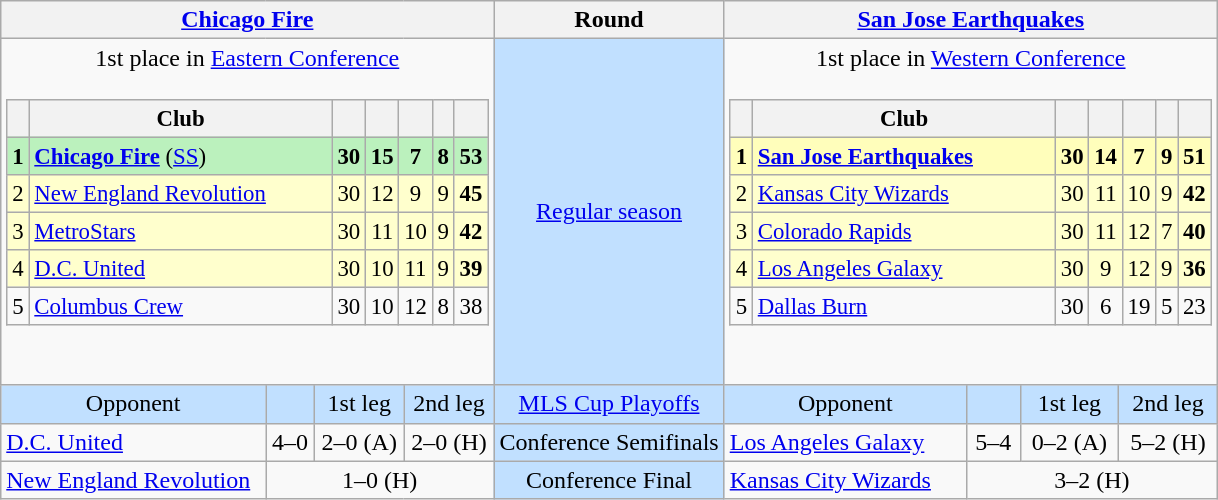<table class="wikitable" style="text-align:center">
<tr>
<th colspan=4><a href='#'>Chicago Fire</a></th>
<th>Round</th>
<th colspan=4><a href='#'>San Jose Earthquakes</a></th>
</tr>
<tr>
<td colspan=4 valign=top align=center>1st place in <a href='#'>Eastern Conference</a><br> <br><table class="wikitable" style="text-align:center; margin:0; font-size: 95%">
<tr>
<th></th>
<th width=195>Club</th>
<th></th>
<th></th>
<th></th>
<th></th>
<th></th>
</tr>
<tr style="background:#BBF1BD;">
<td><strong>1</strong></td>
<td align=left><strong><a href='#'>Chicago Fire</a></strong> (<a href='#'>SS</a>)</td>
<td><strong>30</strong></td>
<td><strong>15</strong></td>
<td><strong>7</strong></td>
<td><strong>8</strong></td>
<td><strong>53</strong></td>
</tr>
<tr style="background:#FFFFCD;">
<td>2</td>
<td align=left><a href='#'>New England Revolution</a></td>
<td>30</td>
<td>12</td>
<td>9</td>
<td>9</td>
<td><strong>45</strong></td>
</tr>
<tr style="background:#FFFFCD;">
<td>3</td>
<td align=left><a href='#'>MetroStars</a></td>
<td>30</td>
<td>11</td>
<td>10</td>
<td>9</td>
<td><strong>42</strong></td>
</tr>
<tr style="background:#FFFFCD;">
<td>4</td>
<td align=left><a href='#'>D.C. United</a></td>
<td>30</td>
<td>10</td>
<td>11</td>
<td>9</td>
<td><strong>39</strong></td>
</tr>
<tr>
<td>5</td>
<td align=left><a href='#'>Columbus Crew</a></td>
<td>30</td>
<td>10</td>
<td>12</td>
<td>8</td>
<td>38</td>
</tr>
</table>
<br><br></td>
<td style="background:#c1e0ff"><a href='#'>Regular season</a></td>
<td colspan=4 valign=top>1st place in <a href='#'>Western Conference</a><br> <br><table class="wikitable" style="text-align:center; margin:0; font-size: 95%">
<tr>
<th></th>
<th width=195>Club</th>
<th></th>
<th></th>
<th></th>
<th></th>
<th></th>
</tr>
<tr style="background:#FFFEBB;">
<td><strong>1</strong></td>
<td align=left><strong><a href='#'>San Jose Earthquakes</a></strong></td>
<td><strong>30</strong></td>
<td><strong>14</strong></td>
<td><strong>7</strong></td>
<td><strong>9</strong></td>
<td><strong>51</strong></td>
</tr>
<tr style="background:#FFFFCD;">
<td>2</td>
<td align=left><a href='#'>Kansas City Wizards</a></td>
<td>30</td>
<td>11</td>
<td>10</td>
<td>9</td>
<td><strong>42</strong></td>
</tr>
<tr style="background:#FFFFCD;">
<td>3</td>
<td align=left><a href='#'>Colorado Rapids</a></td>
<td>30</td>
<td>11</td>
<td>12</td>
<td>7</td>
<td><strong>40</strong></td>
</tr>
<tr style="background:#FFFFCD;">
<td>4</td>
<td align=left><a href='#'>Los Angeles Galaxy</a></td>
<td>30</td>
<td>9</td>
<td>12</td>
<td>9</td>
<td><strong>36</strong></td>
</tr>
<tr>
<td>5</td>
<td align=left><a href='#'>Dallas Burn</a></td>
<td>30</td>
<td>6</td>
<td>19</td>
<td>5</td>
<td>23</td>
</tr>
</table>
<br></td>
</tr>
<tr style="background:#c1e0ff">
<td>Opponent</td>
<td></td>
<td>1st leg</td>
<td>2nd leg</td>
<td><a href='#'>MLS Cup Playoffs</a></td>
<td>Opponent</td>
<td></td>
<td>1st leg</td>
<td>2nd leg</td>
</tr>
<tr>
<td align=left><a href='#'>D.C. United</a></td>
<td>4–0</td>
<td>2–0 (A)</td>
<td>2–0 (H)</td>
<td style="background:#c1e0ff">Conference Semifinals</td>
<td align=left><a href='#'>Los Angeles Galaxy</a></td>
<td>5–4</td>
<td>0–2 (A)</td>
<td>5–2  (H)</td>
</tr>
<tr>
<td align=left><a href='#'>New England Revolution</a></td>
<td colspan=3>1–0 (H)</td>
<td style="background:#c1e0ff">Conference Final</td>
<td align=left><a href='#'>Kansas City Wizards</a></td>
<td colspan=3>3–2 (H)</td>
</tr>
</table>
